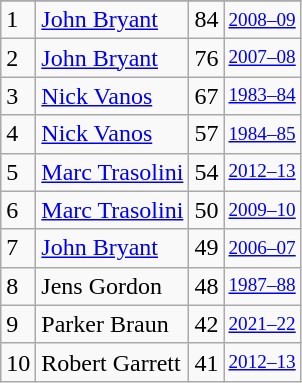<table class="wikitable">
<tr>
</tr>
<tr>
<td>1</td>
<td><a href='#'>John Bryant</a></td>
<td>84</td>
<td style="font-size:80%;"><a href='#'>2008–09</a></td>
</tr>
<tr>
<td>2</td>
<td><a href='#'>John Bryant</a></td>
<td>76</td>
<td style="font-size:80%;"><a href='#'>2007–08</a></td>
</tr>
<tr>
<td>3</td>
<td><a href='#'>Nick Vanos</a></td>
<td>67</td>
<td style="font-size:80%;"><a href='#'>1983–84</a></td>
</tr>
<tr>
<td>4</td>
<td><a href='#'>Nick Vanos</a></td>
<td>57</td>
<td style="font-size:80%;"><a href='#'>1984–85</a></td>
</tr>
<tr>
<td>5</td>
<td><a href='#'>Marc Trasolini</a></td>
<td>54</td>
<td style="font-size:80%;"><a href='#'>2012–13</a></td>
</tr>
<tr>
<td>6</td>
<td><a href='#'>Marc Trasolini</a></td>
<td>50</td>
<td style="font-size:80%;"><a href='#'>2009–10</a></td>
</tr>
<tr>
<td>7</td>
<td><a href='#'>John Bryant</a></td>
<td>49</td>
<td style="font-size:80%;"><a href='#'>2006–07</a></td>
</tr>
<tr>
<td>8</td>
<td>Jens Gordon</td>
<td>48</td>
<td style="font-size:80%;"><a href='#'>1987–88</a></td>
</tr>
<tr>
<td>9</td>
<td>Parker Braun</td>
<td>42</td>
<td style="font-size:80%;"><a href='#'>2021–22</a></td>
</tr>
<tr>
<td>10</td>
<td>Robert Garrett</td>
<td>41</td>
<td style="font-size:80%;"><a href='#'>2012–13</a></td>
</tr>
</table>
